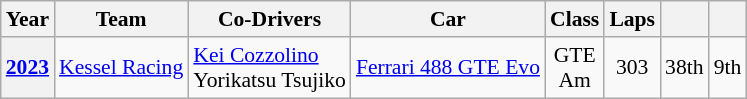<table class="wikitable" style="text-align:center; font-size:90%">
<tr>
<th>Year</th>
<th>Team</th>
<th>Co-Drivers</th>
<th>Car</th>
<th>Class</th>
<th>Laps</th>
<th></th>
<th></th>
</tr>
<tr>
<th><a href='#'>2023</a></th>
<td align="left"> <a href='#'>Kessel Racing</a></td>
<td align="left"> <a href='#'>Kei Cozzolino</a><br> Yorikatsu Tsujiko</td>
<td align="left"><a href='#'>Ferrari 488 GTE Evo</a></td>
<td>GTE<br>Am</td>
<td>303</td>
<td>38th</td>
<td>9th</td>
</tr>
</table>
